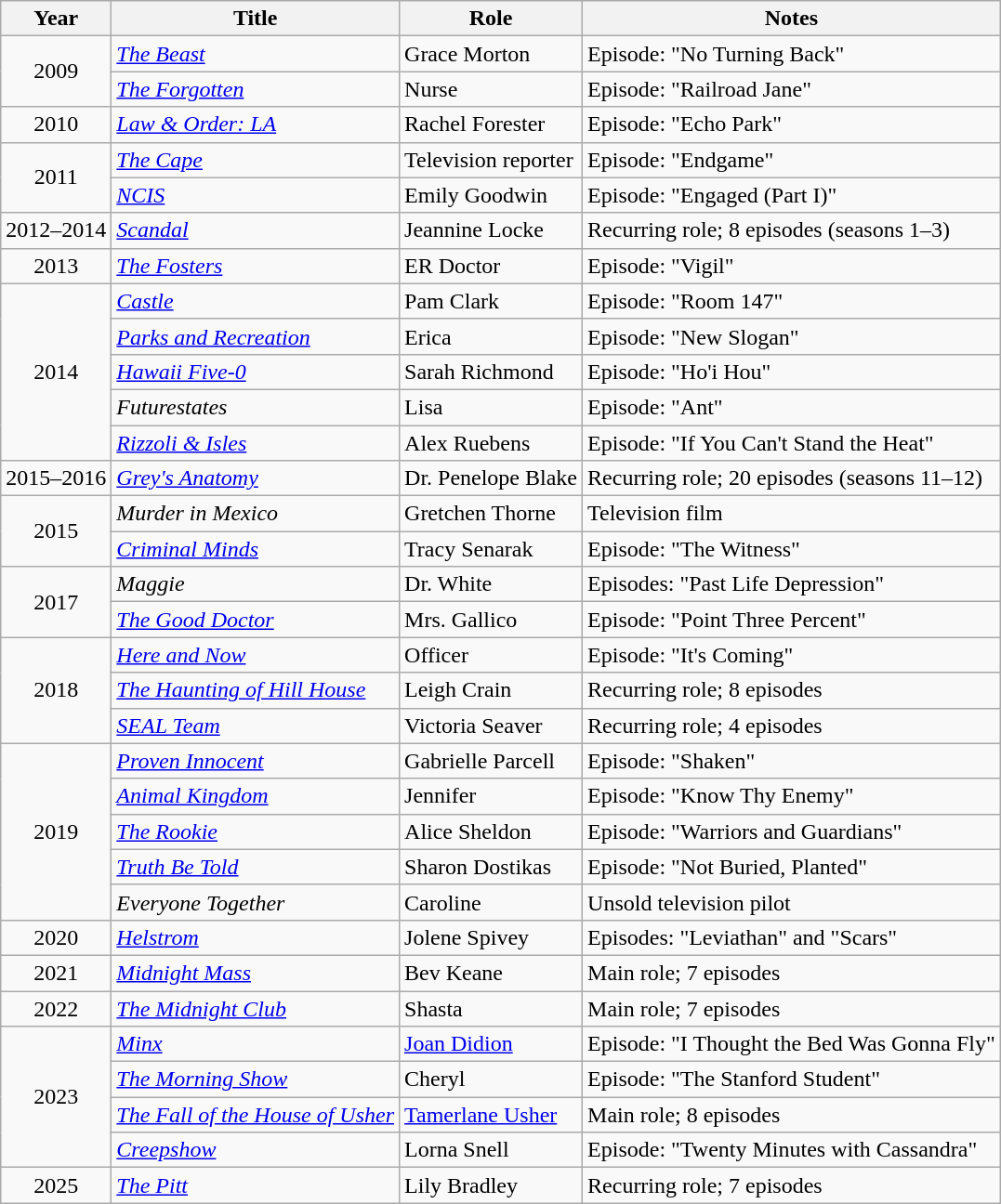<table class="wikitable sortable">
<tr>
<th>Year</th>
<th>Title</th>
<th>Role</th>
<th class="unsortable">Notes</th>
</tr>
<tr>
<td rowspan="2" style="text-align: center;">2009</td>
<td><em><a href='#'>The Beast</a></em></td>
<td>Grace Morton</td>
<td>Episode: "No Turning Back"</td>
</tr>
<tr>
<td><em><a href='#'>The Forgotten</a></em></td>
<td>Nurse</td>
<td>Episode: "Railroad Jane"</td>
</tr>
<tr>
<td style="text-align: center;">2010</td>
<td><em><a href='#'>Law & Order: LA</a></em></td>
<td>Rachel Forester</td>
<td>Episode: "Echo Park"</td>
</tr>
<tr>
<td rowspan="2" style="text-align: center;">2011</td>
<td><em><a href='#'>The Cape</a></em></td>
<td>Television reporter</td>
<td>Episode: "Endgame"</td>
</tr>
<tr>
<td><em><a href='#'>NCIS</a></em></td>
<td>Emily Goodwin</td>
<td>Episode: "Engaged (Part I)"</td>
</tr>
<tr>
<td style="text-align: center;">2012–2014</td>
<td><em><a href='#'>Scandal</a></em></td>
<td>Jeannine Locke</td>
<td>Recurring role; 8 episodes (seasons 1–3)</td>
</tr>
<tr>
<td style="text-align: center;">2013</td>
<td><em><a href='#'>The Fosters</a></em></td>
<td>ER Doctor</td>
<td>Episode: "Vigil"</td>
</tr>
<tr>
<td rowspan="5" style="text-align: center;">2014</td>
<td><em><a href='#'>Castle</a></em></td>
<td>Pam Clark</td>
<td>Episode: "Room 147"</td>
</tr>
<tr>
<td><em><a href='#'>Parks and Recreation</a></em></td>
<td>Erica</td>
<td>Episode: "New Slogan"</td>
</tr>
<tr>
<td><em><a href='#'>Hawaii Five-0</a></em></td>
<td>Sarah Richmond</td>
<td>Episode: "Ho'i Hou"</td>
</tr>
<tr>
<td><em>Futurestates</em></td>
<td>Lisa</td>
<td>Episode: "Ant"</td>
</tr>
<tr>
<td><em><a href='#'>Rizzoli & Isles</a></em></td>
<td>Alex Ruebens</td>
<td>Episode: "If You Can't Stand the Heat"</td>
</tr>
<tr>
<td style="text-align: center;">2015–2016</td>
<td><em><a href='#'>Grey's Anatomy</a></em></td>
<td>Dr. Penelope Blake</td>
<td>Recurring role; 20 episodes (seasons 11–12)</td>
</tr>
<tr>
<td rowspan="2" style="text-align: center;">2015</td>
<td><em>Murder in Mexico</em></td>
<td>Gretchen Thorne</td>
<td>Television film</td>
</tr>
<tr>
<td><em><a href='#'>Criminal Minds</a></em></td>
<td>Tracy Senarak</td>
<td>Episode: "The Witness"</td>
</tr>
<tr>
<td rowspan="2" style="text-align: center;">2017</td>
<td><em>Maggie</em></td>
<td>Dr. White</td>
<td>Episodes: "Past Life Depression"</td>
</tr>
<tr>
<td><em><a href='#'>The Good Doctor</a></em></td>
<td>Mrs. Gallico</td>
<td>Episode: "Point Three Percent"</td>
</tr>
<tr>
<td rowspan="3" style="text-align: center;">2018</td>
<td><em><a href='#'>Here and Now</a></em></td>
<td>Officer</td>
<td>Episode: "It's Coming"</td>
</tr>
<tr>
<td><em><a href='#'>The Haunting of Hill House</a></em></td>
<td>Leigh Crain</td>
<td>Recurring role; 8 episodes</td>
</tr>
<tr>
<td><em><a href='#'>SEAL Team</a></em></td>
<td>Victoria Seaver</td>
<td>Recurring role; 4 episodes</td>
</tr>
<tr>
<td rowspan="5" style="text-align: center;">2019</td>
<td><em><a href='#'>Proven Innocent</a></em></td>
<td>Gabrielle Parcell</td>
<td>Episode: "Shaken"</td>
</tr>
<tr>
<td><em><a href='#'>Animal Kingdom</a></em></td>
<td>Jennifer</td>
<td>Episode: "Know Thy Enemy"</td>
</tr>
<tr>
<td><em><a href='#'>The Rookie</a></em></td>
<td>Alice Sheldon</td>
<td>Episode: "Warriors and Guardians"</td>
</tr>
<tr>
<td><em><a href='#'>Truth Be Told</a></em></td>
<td>Sharon Dostikas</td>
<td>Episode: "Not Buried, Planted"</td>
</tr>
<tr>
<td><em>Everyone Together</em></td>
<td>Caroline</td>
<td>Unsold television pilot</td>
</tr>
<tr>
<td style="text-align: center;">2020</td>
<td><em><a href='#'>Helstrom</a></em></td>
<td>Jolene Spivey</td>
<td>Episodes: "Leviathan" and "Scars"</td>
</tr>
<tr>
<td style="text-align: center;">2021</td>
<td><em><a href='#'>Midnight Mass</a></em></td>
<td>Bev Keane</td>
<td>Main role; 7 episodes</td>
</tr>
<tr>
<td style="text-align: center;">2022</td>
<td><em><a href='#'>The Midnight Club</a></em></td>
<td>Shasta</td>
<td>Main role; 7 episodes</td>
</tr>
<tr>
<td rowspan="4" style="text-align: center;">2023</td>
<td><em><a href='#'>Minx</a></em></td>
<td><a href='#'>Joan Didion</a></td>
<td>Episode: "I Thought the Bed Was Gonna Fly"</td>
</tr>
<tr>
<td><em><a href='#'>The Morning Show</a></em></td>
<td>Cheryl</td>
<td>Episode: "The Stanford Student"</td>
</tr>
<tr>
<td><em><a href='#'>The Fall of the House of Usher</a></em></td>
<td><a href='#'>Tamerlane Usher</a></td>
<td>Main role; 8 episodes</td>
</tr>
<tr>
<td><em><a href='#'>Creepshow</a> </em></td>
<td>Lorna Snell</td>
<td>Episode: "Twenty Minutes with Cassandra"</td>
</tr>
<tr>
<td style="text-align: center;">2025</td>
<td><em><a href='#'>The Pitt</a></em></td>
<td>Lily Bradley</td>
<td>Recurring role; 7 episodes</td>
</tr>
</table>
